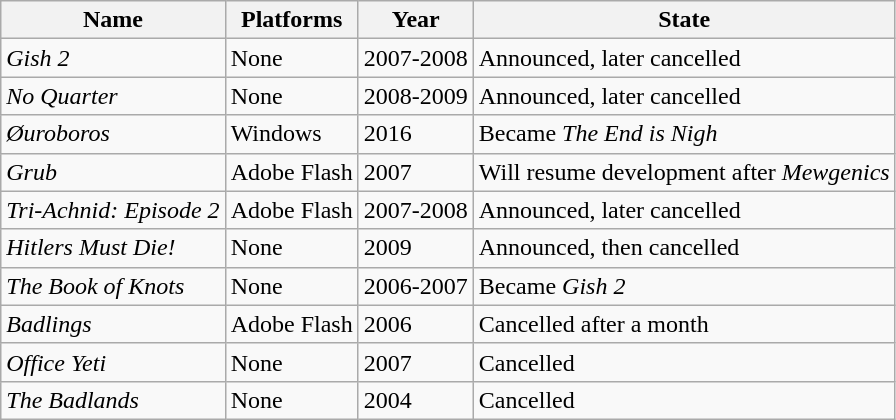<table class="wikitable sortable">
<tr>
<th>Name</th>
<th>Platforms</th>
<th>Year</th>
<th>State</th>
</tr>
<tr>
<td><em>Gish 2</em></td>
<td>None</td>
<td>2007-2008</td>
<td>Announced, later cancelled</td>
</tr>
<tr>
<td><em>No Quarter</em></td>
<td>None</td>
<td>2008-2009</td>
<td>Announced, later cancelled</td>
</tr>
<tr>
<td><em>Øuroboros</em></td>
<td>Windows</td>
<td>2016</td>
<td>Became <em>The End is Nigh</em></td>
</tr>
<tr>
<td><em>Grub</em></td>
<td>Adobe Flash</td>
<td>2007</td>
<td>Will resume development after <em>Mewgenics</em></td>
</tr>
<tr>
<td><em>Tri-Achnid: Episode 2</em></td>
<td>Adobe Flash</td>
<td>2007-2008</td>
<td>Announced, later cancelled</td>
</tr>
<tr>
<td><em>Hitlers Must Die!</em></td>
<td>None</td>
<td>2009</td>
<td>Announced, then cancelled</td>
</tr>
<tr>
<td><em>The Book of Knots</em></td>
<td>None</td>
<td>2006-2007</td>
<td>Became <em>Gish 2</em></td>
</tr>
<tr>
<td><em>Badlings</em></td>
<td>Adobe Flash</td>
<td>2006</td>
<td>Cancelled after a month</td>
</tr>
<tr>
<td><em>Office Yeti</em></td>
<td>None</td>
<td>2007</td>
<td>Cancelled</td>
</tr>
<tr>
<td><em>The Badlands</em></td>
<td>None</td>
<td>2004</td>
<td>Cancelled</td>
</tr>
</table>
